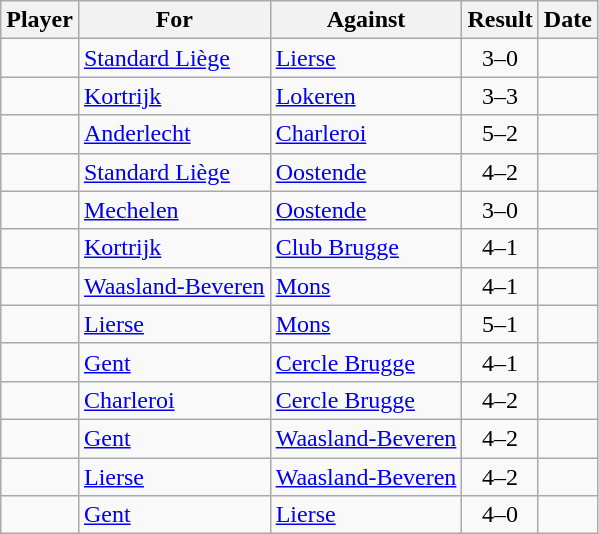<table class="wikitable sortable">
<tr>
<th>Player</th>
<th>For</th>
<th>Against</th>
<th style="text-align:center">Result</th>
<th>Date</th>
</tr>
<tr>
<td> </td>
<td><a href='#'>Standard Liège</a></td>
<td><a href='#'>Lierse</a></td>
<td style="text-align:center;">3–0</td>
<td></td>
</tr>
<tr>
<td> </td>
<td><a href='#'>Kortrijk</a></td>
<td><a href='#'>Lokeren</a></td>
<td style="text-align:center;">3–3</td>
<td></td>
</tr>
<tr>
<td> </td>
<td><a href='#'>Anderlecht</a></td>
<td><a href='#'>Charleroi</a></td>
<td style="text-align:center;">5–2</td>
<td></td>
</tr>
<tr>
<td> </td>
<td><a href='#'>Standard Liège</a></td>
<td><a href='#'>Oostende</a></td>
<td style="text-align:center;">4–2</td>
<td></td>
</tr>
<tr>
<td> </td>
<td><a href='#'>Mechelen</a></td>
<td><a href='#'>Oostende</a></td>
<td style="text-align:center;">3–0</td>
<td></td>
</tr>
<tr>
<td> </td>
<td><a href='#'>Kortrijk</a></td>
<td><a href='#'>Club Brugge</a></td>
<td style="text-align:center;">4–1</td>
<td></td>
</tr>
<tr>
<td> </td>
<td><a href='#'>Waasland-Beveren</a></td>
<td><a href='#'>Mons</a></td>
<td style="text-align:center;">4–1</td>
<td></td>
</tr>
<tr>
<td> </td>
<td><a href='#'>Lierse</a></td>
<td><a href='#'>Mons</a></td>
<td style="text-align:center;">5–1</td>
<td></td>
</tr>
<tr>
<td> </td>
<td><a href='#'>Gent</a></td>
<td><a href='#'>Cercle Brugge</a></td>
<td style="text-align:center;">4–1</td>
<td></td>
</tr>
<tr>
<td> </td>
<td><a href='#'>Charleroi</a></td>
<td><a href='#'>Cercle Brugge</a></td>
<td style="text-align:center;">4–2</td>
<td></td>
</tr>
<tr>
<td> </td>
<td><a href='#'>Gent</a></td>
<td><a href='#'>Waasland-Beveren</a></td>
<td style="text-align:center;">4–2</td>
<td></td>
</tr>
<tr>
<td> </td>
<td><a href='#'>Lierse</a></td>
<td><a href='#'>Waasland-Beveren</a></td>
<td style="text-align:center;">4–2</td>
<td></td>
</tr>
<tr>
<td> </td>
<td><a href='#'>Gent</a></td>
<td><a href='#'>Lierse</a></td>
<td style="text-align:center;">4–0</td>
<td></td>
</tr>
</table>
